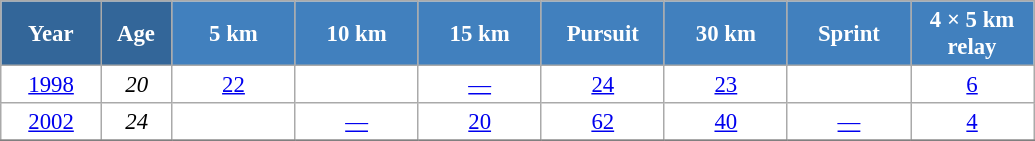<table class="wikitable" style="font-size:95%; text-align:center; border:grey solid 1px; border-collapse:collapse; background:#ffffff;">
<tr>
<th style="background-color:#369; color:white; width:60px;"> Year </th>
<th style="background-color:#369; color:white; width:40px;"> Age </th>
<th style="background-color:#4180be; color:white; width:75px;"> 5 km </th>
<th style="background-color:#4180be; color:white; width:75px;"> 10 km </th>
<th style="background-color:#4180be; color:white; width:75px;"> 15 km </th>
<th style="background-color:#4180be; color:white; width:75px;"> Pursuit </th>
<th style="background-color:#4180be; color:white; width:75px;"> 30 km </th>
<th style="background-color:#4180be; color:white; width:75px;"> Sprint </th>
<th style="background-color:#4180be; color:white; width:75px;"> 4 × 5 km <br> relay </th>
</tr>
<tr>
<td><a href='#'>1998</a></td>
<td><em>20</em></td>
<td><a href='#'>22</a></td>
<td></td>
<td><a href='#'>—</a></td>
<td><a href='#'>24</a></td>
<td><a href='#'>23</a></td>
<td></td>
<td><a href='#'>6</a></td>
</tr>
<tr>
<td><a href='#'>2002</a></td>
<td><em>24</em></td>
<td></td>
<td><a href='#'>—</a></td>
<td><a href='#'>20</a></td>
<td><a href='#'>62</a></td>
<td><a href='#'>40</a></td>
<td><a href='#'>—</a></td>
<td><a href='#'>4</a></td>
</tr>
<tr>
</tr>
</table>
